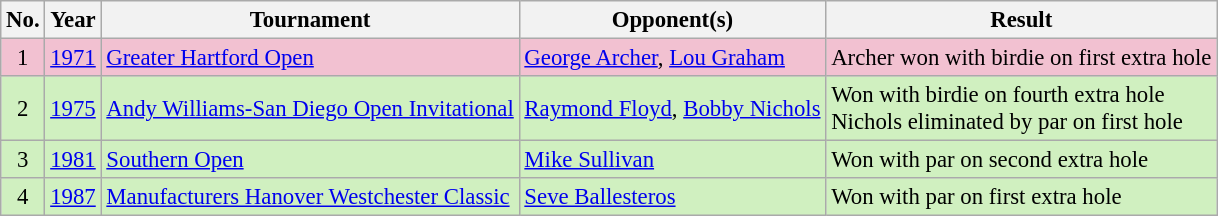<table class="wikitable" style="font-size:95%;">
<tr>
<th>No.</th>
<th>Year</th>
<th>Tournament</th>
<th>Opponent(s)</th>
<th>Result</th>
</tr>
<tr style="background:#F2C1D1;">
<td align=center>1</td>
<td><a href='#'>1971</a></td>
<td><a href='#'>Greater Hartford Open</a></td>
<td> <a href='#'>George Archer</a>,  <a href='#'>Lou Graham</a></td>
<td>Archer won with birdie on first extra hole</td>
</tr>
<tr style="background:#D0F0C0;">
<td align=center>2</td>
<td><a href='#'>1975</a></td>
<td><a href='#'>Andy Williams-San Diego Open Invitational</a></td>
<td> <a href='#'>Raymond Floyd</a>,  <a href='#'>Bobby Nichols</a></td>
<td>Won with birdie on fourth extra hole<br>Nichols eliminated by par on first hole</td>
</tr>
<tr style="background:#D0F0C0;">
<td align=center>3</td>
<td><a href='#'>1981</a></td>
<td><a href='#'>Southern Open</a></td>
<td> <a href='#'>Mike Sullivan</a></td>
<td>Won with par on second extra hole</td>
</tr>
<tr style="background:#D0F0C0;">
<td align=center>4</td>
<td><a href='#'>1987</a></td>
<td><a href='#'>Manufacturers Hanover Westchester Classic</a></td>
<td> <a href='#'>Seve Ballesteros</a></td>
<td>Won with par on first extra hole</td>
</tr>
</table>
